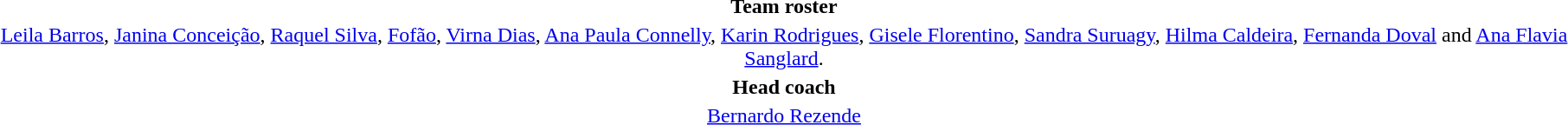<table style="text-align:center;margin-top:2em;margin-left:auto;margin-right:auto">
<tr>
<td><strong>Team roster</strong></td>
</tr>
<tr>
<td><a href='#'>Leila Barros</a>, <a href='#'>Janina Conceição</a>, <a href='#'>Raquel Silva</a>, <a href='#'>Fofão</a>, <a href='#'>Virna Dias</a>, <a href='#'>Ana Paula Connelly</a>, <a href='#'>Karin Rodrigues</a>, <a href='#'>Gisele Florentino</a>, <a href='#'>Sandra Suruagy</a>, <a href='#'>Hilma Caldeira</a>, <a href='#'>Fernanda Doval</a> and <a href='#'>Ana Flavia Sanglard</a>.</td>
</tr>
<tr>
<td><strong>Head coach</strong></td>
</tr>
<tr>
<td><a href='#'>Bernardo Rezende</a></td>
</tr>
</table>
